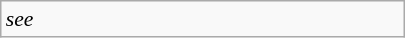<table class="wikitable floatright" style="font-size: 0.9em; width: 270px">
<tr>
<td><em>see </em></td>
</tr>
</table>
